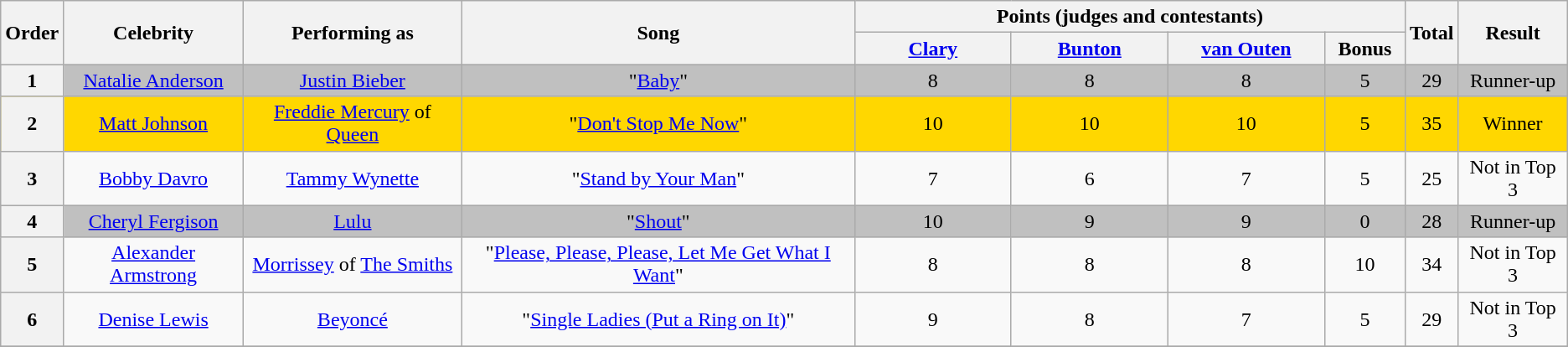<table class="wikitable plainrowheaders" style="text-align:center;">
<tr>
<th rowspan="2">Order</th>
<th rowspan="2">Celebrity</th>
<th rowspan="2">Performing as</th>
<th rowspan="2">Song</th>
<th colspan="4">Points (judges and contestants)</th>
<th rowspan="2">Total</th>
<th rowspan="2">Result</th>
</tr>
<tr>
<th style="width:10%;"><a href='#'>Clary</a></th>
<th style="width:10%;"><a href='#'>Bunton</a></th>
<th style="width:10%;"><a href='#'>van Outen</a></th>
<th style="width:10&;">Bonus</th>
</tr>
<tr bgcolor="silver">
<th scope="row">1</th>
<td><a href='#'>Natalie Anderson</a></td>
<td><a href='#'>Justin Bieber</a></td>
<td>"<a href='#'>Baby</a>"</td>
<td>8</td>
<td>8</td>
<td>8</td>
<td>5</td>
<td>29</td>
<td>Runner-up</td>
</tr>
<tr bgcolor="gold">
<th scope="row">2</th>
<td><a href='#'>Matt Johnson</a></td>
<td><a href='#'>Freddie Mercury</a> of <a href='#'>Queen</a></td>
<td>"<a href='#'>Don't Stop Me Now</a>"</td>
<td>10</td>
<td>10</td>
<td>10</td>
<td>5</td>
<td>35</td>
<td>Winner</td>
</tr>
<tr>
<th scope="row">3</th>
<td><a href='#'>Bobby Davro</a></td>
<td><a href='#'>Tammy Wynette</a></td>
<td>"<a href='#'>Stand by Your Man</a>"</td>
<td>7</td>
<td>6</td>
<td>7</td>
<td>5</td>
<td>25</td>
<td>Not in Top 3</td>
</tr>
<tr bgcolor="silver">
<th scope="row">4</th>
<td><a href='#'>Cheryl Fergison</a></td>
<td><a href='#'>Lulu</a></td>
<td>"<a href='#'>Shout</a>"</td>
<td>10</td>
<td>9</td>
<td>9</td>
<td>0</td>
<td>28</td>
<td>Runner-up</td>
</tr>
<tr>
<th scope="row">5</th>
<td><a href='#'>Alexander Armstrong</a></td>
<td><a href='#'>Morrissey</a> of <a href='#'>The Smiths</a></td>
<td>"<a href='#'>Please, Please, Please, Let Me Get What I Want</a>"</td>
<td>8</td>
<td>8</td>
<td>8</td>
<td>10</td>
<td>34</td>
<td>Not in Top 3</td>
</tr>
<tr>
<th scope="row">6</th>
<td><a href='#'>Denise Lewis</a></td>
<td><a href='#'>Beyoncé</a></td>
<td>"<a href='#'>Single Ladies (Put a Ring on It)</a>"</td>
<td>9</td>
<td>8</td>
<td>7</td>
<td>5</td>
<td>29</td>
<td>Not in Top 3</td>
</tr>
<tr>
</tr>
</table>
